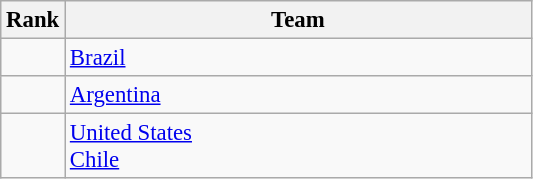<table class="wikitable" style="font-size:95%;">
<tr>
<th>Rank</th>
<th align="left" style="width: 20em">Team</th>
</tr>
<tr>
<td align="center"></td>
<td> <a href='#'>Brazil</a></td>
</tr>
<tr>
<td align="center"></td>
<td> <a href='#'>Argentina</a></td>
</tr>
<tr>
<td align="center"></td>
<td> <a href='#'>United States</a><br> <a href='#'>Chile</a></td>
</tr>
</table>
